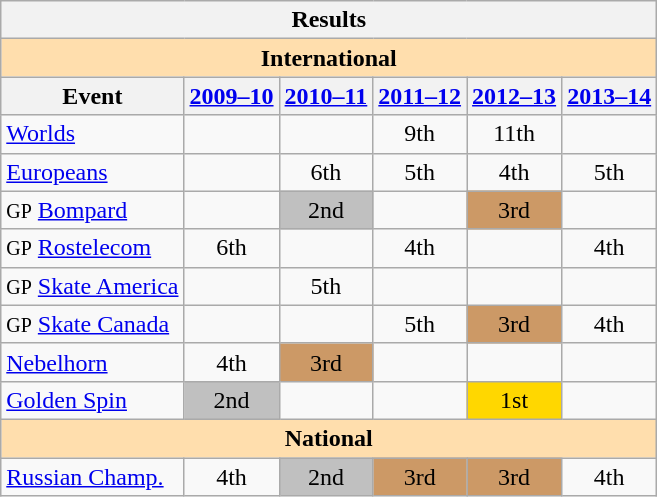<table class="wikitable" style="text-align:center">
<tr>
<th colspan=6 align=center><strong>Results</strong></th>
</tr>
<tr>
<th style="background-color: #ffdead; " colspan=6 align=center><strong>International</strong></th>
</tr>
<tr>
<th>Event</th>
<th><a href='#'>2009–10</a></th>
<th><a href='#'>2010–11</a></th>
<th><a href='#'>2011–12</a></th>
<th><a href='#'>2012–13</a></th>
<th><a href='#'>2013–14</a></th>
</tr>
<tr>
<td align=left><a href='#'>Worlds</a></td>
<td></td>
<td></td>
<td>9th</td>
<td>11th</td>
<td></td>
</tr>
<tr>
<td align=left><a href='#'>Europeans</a></td>
<td></td>
<td>6th</td>
<td>5th</td>
<td>4th</td>
<td>5th</td>
</tr>
<tr>
<td align=left><small>GP</small> <a href='#'>Bompard</a></td>
<td></td>
<td bgcolor=silver>2nd</td>
<td></td>
<td bgcolor=cc9966>3rd</td>
<td></td>
</tr>
<tr>
<td align=left><small>GP</small> <a href='#'>Rostelecom</a></td>
<td>6th</td>
<td></td>
<td>4th</td>
<td></td>
<td>4th</td>
</tr>
<tr>
<td align=left><small>GP</small> <a href='#'>Skate America</a></td>
<td></td>
<td>5th</td>
<td></td>
<td></td>
<td></td>
</tr>
<tr>
<td align=left><small>GP</small> <a href='#'>Skate Canada</a></td>
<td></td>
<td></td>
<td>5th</td>
<td bgcolor=cc9966>3rd</td>
<td>4th</td>
</tr>
<tr>
<td align=left><a href='#'>Nebelhorn</a></td>
<td>4th</td>
<td bgcolor=cc9966>3rd</td>
<td></td>
<td></td>
<td></td>
</tr>
<tr>
<td align=left><a href='#'>Golden Spin</a></td>
<td bgcolor=silver>2nd</td>
<td></td>
<td></td>
<td bgcolor=gold>1st</td>
<td></td>
</tr>
<tr>
<th style="background-color: #ffdead; " colspan=6 align=center><strong>National</strong></th>
</tr>
<tr>
<td align=left><a href='#'>Russian Champ.</a></td>
<td>4th</td>
<td bgcolor=silver>2nd</td>
<td bgcolor=cc9966>3rd</td>
<td bgcolor=cc9966>3rd</td>
<td>4th</td>
</tr>
</table>
